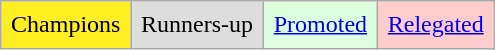<table class="wikitable">
<tr>
<td style="background-color:#FE2;padding:0.4em">Champions</td>
<td style="background-color:#DDD;padding:0.4em">Runners-up</td>
<td style="background-color:#DFD;padding:0.4em"><a href='#'>Promoted</a></td>
<td style="background-color:#FCC;padding:0.4em"><a href='#'>Relegated</a></td>
</tr>
</table>
